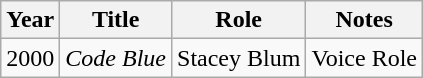<table class="wikitable">
<tr>
<th>Year</th>
<th>Title</th>
<th>Role</th>
<th>Notes</th>
</tr>
<tr>
<td>2000</td>
<td><em>Code Blue</em></td>
<td>Stacey Blum</td>
<td>Voice Role</td>
</tr>
</table>
